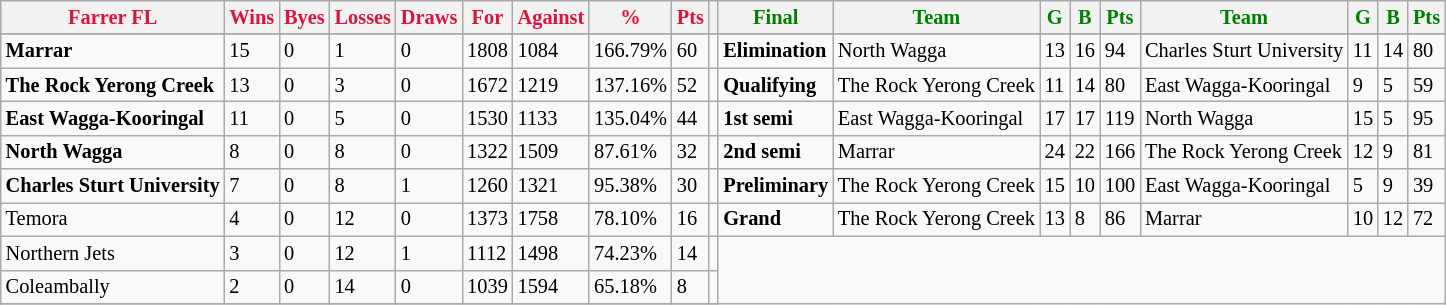<table class="wikitable" style="font-size: 85%; text-align: left">
<tr>
<th style="color:crimson">Farrer FL</th>
<th style="color:crimson">Wins</th>
<th style="color:crimson">Byes</th>
<th style="color:crimson">Losses</th>
<th style="color:crimson">Draws</th>
<th style="color:crimson">For</th>
<th style="color:crimson">Against</th>
<th style="color:crimson">%</th>
<th style="color:crimson">Pts</th>
<th></th>
<th style="color:green">Final</th>
<th style="color:green">Team</th>
<th style="color:green">G</th>
<th style="color:green">B</th>
<th style="color:green">Pts</th>
<th style="color:green">Team</th>
<th style="color:green">G</th>
<th style="color:green">B</th>
<th style="color:green">Pts</th>
</tr>
<tr>
</tr>
<tr>
</tr>
<tr>
<td><strong>	Marrar	</strong></td>
<td>15</td>
<td>0</td>
<td>1</td>
<td>0</td>
<td>1808</td>
<td>1084</td>
<td>166.79%</td>
<td>60</td>
<td></td>
<td><strong>Elimination</strong></td>
<td>North Wagga</td>
<td>13</td>
<td>16</td>
<td>94</td>
<td>Charles Sturt University</td>
<td>11</td>
<td>14</td>
<td>80</td>
</tr>
<tr>
<td><strong>	The Rock Yerong Creek	</strong></td>
<td>13</td>
<td>0</td>
<td>3</td>
<td>0</td>
<td>1672</td>
<td>1219</td>
<td>137.16%</td>
<td>52</td>
<td></td>
<td><strong>Qualifying</strong></td>
<td>The Rock Yerong Creek</td>
<td>11</td>
<td>14</td>
<td>80</td>
<td>East Wagga-Kooringal</td>
<td>9</td>
<td>5</td>
<td>59</td>
</tr>
<tr>
<td><strong>	East Wagga-Kooringal	</strong></td>
<td>11</td>
<td>0</td>
<td>5</td>
<td>0</td>
<td>1530</td>
<td>1133</td>
<td>135.04%</td>
<td>44</td>
<td></td>
<td><strong>1st semi</strong></td>
<td>East Wagga-Kooringal</td>
<td>17</td>
<td>17</td>
<td>119</td>
<td>North Wagga</td>
<td>15</td>
<td>5</td>
<td>95</td>
</tr>
<tr>
<td><strong>	North Wagga	</strong></td>
<td>8</td>
<td>0</td>
<td>8</td>
<td>0</td>
<td>1322</td>
<td>1509</td>
<td>87.61%</td>
<td>32</td>
<td></td>
<td><strong>2nd semi</strong></td>
<td>Marrar</td>
<td>24</td>
<td>22</td>
<td>166</td>
<td>The Rock Yerong Creek</td>
<td>12</td>
<td>9</td>
<td>81</td>
</tr>
<tr>
<td><strong>	Charles Sturt University	</strong></td>
<td>7</td>
<td>0</td>
<td>8</td>
<td>1</td>
<td>1260</td>
<td>1321</td>
<td>95.38%</td>
<td>30</td>
<td></td>
<td><strong>Preliminary</strong></td>
<td>The Rock Yerong Creek</td>
<td>15</td>
<td>10</td>
<td>100</td>
<td>East Wagga-Kooringal</td>
<td>5</td>
<td>9</td>
<td>39</td>
</tr>
<tr>
<td>Temora</td>
<td>4</td>
<td>0</td>
<td>12</td>
<td>0</td>
<td>1373</td>
<td>1758</td>
<td>78.10%</td>
<td>16</td>
<td></td>
<td><strong>Grand</strong></td>
<td>The Rock Yerong Creek</td>
<td>13</td>
<td>8</td>
<td>86</td>
<td>Marrar</td>
<td>10</td>
<td>12</td>
<td>72</td>
</tr>
<tr>
<td>Northern Jets</td>
<td>3</td>
<td>0</td>
<td>12</td>
<td>1</td>
<td>1112</td>
<td>1498</td>
<td>74.23%</td>
<td>14</td>
<td></td>
</tr>
<tr>
<td>Coleambally</td>
<td>2</td>
<td>0</td>
<td>14</td>
<td>0</td>
<td>1039</td>
<td>1594</td>
<td>65.18%</td>
<td>8</td>
<td></td>
</tr>
<tr>
</tr>
</table>
